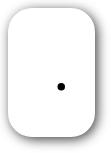<table style="border-radius:1em; box-shadow: 0.1em 0.1em 0.5em rgba(0,0,0,0.75); background-color: white; border: 1px solid white; padding: 5px">
<tr>
<td><br><ul><li></li></ul></td>
</tr>
</table>
